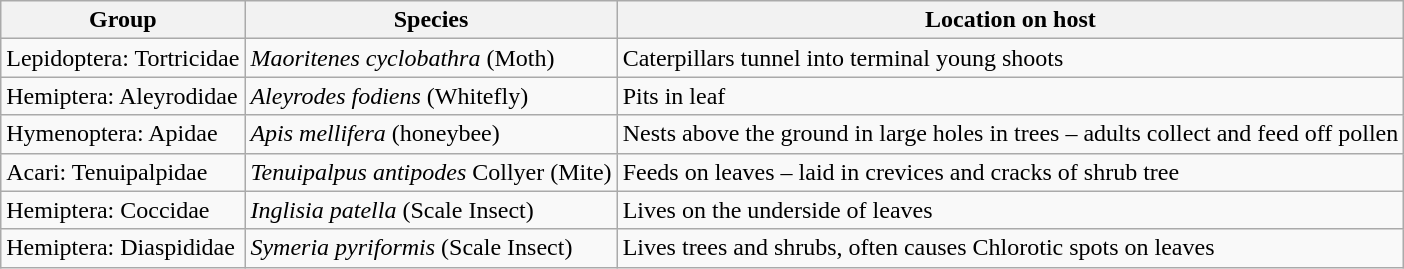<table class="wikitable">
<tr>
<th>Group</th>
<th>Species</th>
<th>Location on host</th>
</tr>
<tr>
<td>Lepidoptera: Tortricidae</td>
<td><em>Maoritenes cyclobathra</em> (Moth)</td>
<td>Caterpillars tunnel into terminal young shoots</td>
</tr>
<tr>
<td>Hemiptera: Aleyrodidae</td>
<td><em>Aleyrodes fodiens</em> (Whitefly)</td>
<td>Pits in leaf</td>
</tr>
<tr>
<td>Hymenoptera: Apidae</td>
<td><em>Apis mellifera</em>  (honeybee)</td>
<td>Nests above the ground in large holes in trees – adults collect and feed off pollen</td>
</tr>
<tr>
<td>Acari: Tenuipalpidae</td>
<td><em>Tenuipalpus antipodes</em> Collyer (Mite)</td>
<td>Feeds on leaves – laid in crevices and cracks of shrub tree</td>
</tr>
<tr>
<td>Hemiptera: Coccidae</td>
<td><em>Inglisia patella</em> (Scale Insect)</td>
<td>Lives on the underside of leaves</td>
</tr>
<tr>
<td>Hemiptera: Diaspididae</td>
<td><em>Symeria pyriformis</em> (Scale Insect)</td>
<td>Lives trees and shrubs, often causes Chlorotic spots on leaves</td>
</tr>
</table>
